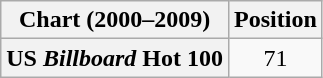<table class="wikitable plainrowheaders" style="text-align:center">
<tr>
<th scope="col">Chart (2000–2009)</th>
<th scope="col">Position</th>
</tr>
<tr>
<th scope="row">US <em>Billboard</em> Hot 100</th>
<td>71</td>
</tr>
</table>
